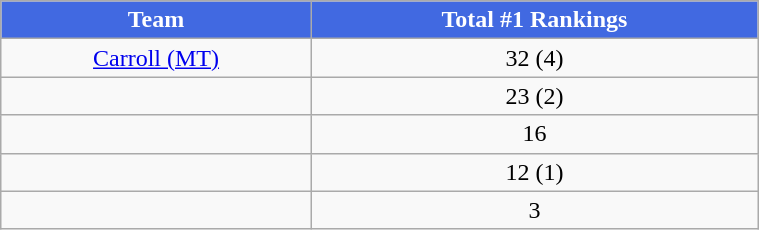<table class="wikitable" style="width:40%;">
<tr>
<th style="background:#4169E1; color:white;">Team</th>
<th style="background:#4169E1; color:white;">Total #1 Rankings</th>
</tr>
<tr style="text-align:center;">
<td><a href='#'>Carroll (MT)</a></td>
<td>32 (4)</td>
</tr>
<tr style="text-align:center;">
<td></td>
<td>23 (2)</td>
</tr>
<tr style="text-align:center;">
<td></td>
<td>16</td>
</tr>
<tr style="text-align:center;">
<td></td>
<td>12 (1)</td>
</tr>
<tr style="text-align:center;">
<td></td>
<td>3</td>
</tr>
</table>
